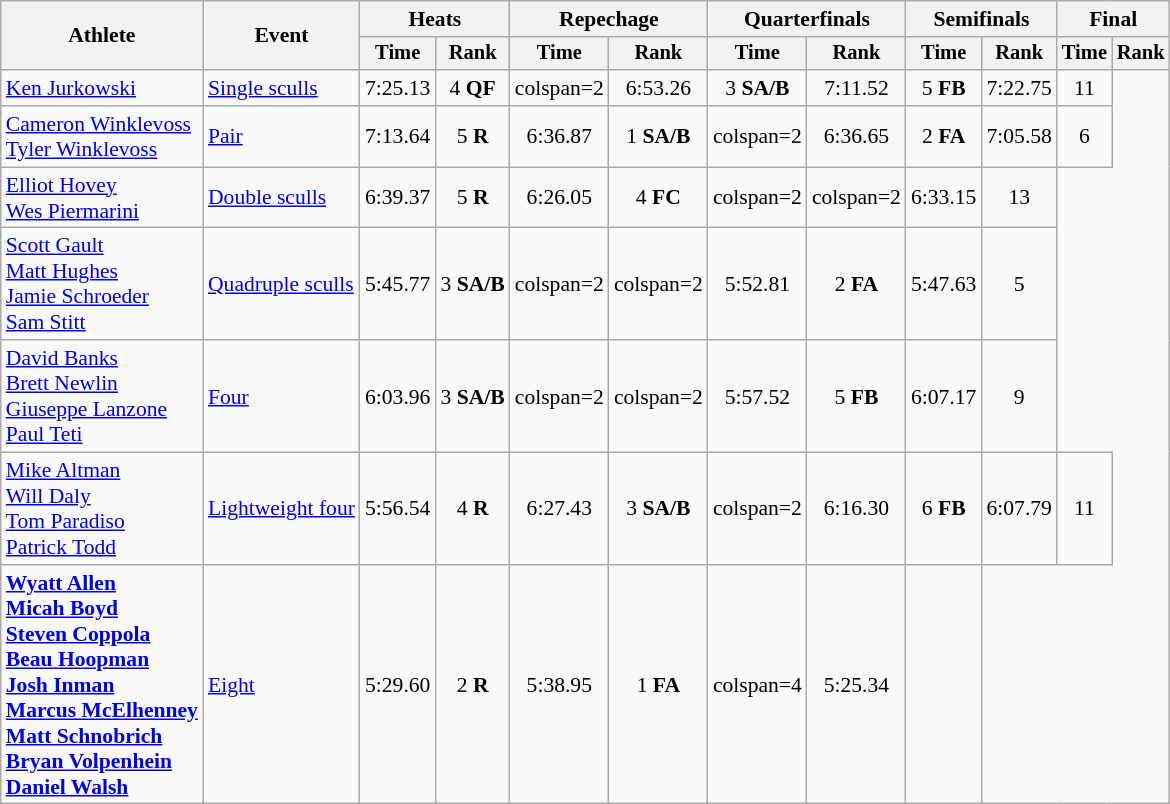<table class=wikitable style=font-size:90%;text-align:center>
<tr>
<th rowspan=2>Athlete</th>
<th rowspan=2>Event</th>
<th colspan=2>Heats</th>
<th colspan=2>Repechage</th>
<th colspan=2>Quarterfinals</th>
<th colspan=2>Semifinals</th>
<th colspan=2>Final</th>
</tr>
<tr style=font-size:95%>
<th>Time</th>
<th>Rank</th>
<th>Time</th>
<th>Rank</th>
<th>Time</th>
<th>Rank</th>
<th>Time</th>
<th>Rank</th>
<th>Time</th>
<th>Rank</th>
</tr>
<tr>
<td align=left><a href='#'>Ken Jurkowski</a></td>
<td align=left><a href='#'>Single sculls</a></td>
<td>7:25.13</td>
<td>4 <strong>QF</strong></td>
<td>colspan=2 </td>
<td>6:53.26</td>
<td>3 <strong>SA/B</strong></td>
<td>7:11.52</td>
<td>5 <strong>FB</strong></td>
<td>7:22.75</td>
<td>11</td>
</tr>
<tr>
<td align=left><a href='#'>Cameron Winklevoss</a><br><a href='#'>Tyler Winklevoss</a></td>
<td align=left><a href='#'>Pair</a></td>
<td>7:13.64</td>
<td>5 <strong>R</strong></td>
<td>6:36.87</td>
<td>1 <strong>SA/B</strong></td>
<td>colspan=2 </td>
<td>6:36.65</td>
<td>2 <strong>FA</strong></td>
<td>7:05.58</td>
<td>6</td>
</tr>
<tr>
<td align=left><a href='#'>Elliot Hovey</a><br><a href='#'>Wes Piermarini</a></td>
<td align=left><a href='#'>Double sculls</a></td>
<td>6:39.37</td>
<td>5 <strong>R</strong></td>
<td>6:26.05</td>
<td>4 <strong>FC</strong></td>
<td>colspan=2 </td>
<td>colspan=2 </td>
<td>6:33.15</td>
<td>13</td>
</tr>
<tr>
<td align=left><a href='#'>Scott Gault</a><br><a href='#'>Matt Hughes</a><br><a href='#'>Jamie Schroeder</a><br><a href='#'>Sam Stitt</a></td>
<td align=left><a href='#'>Quadruple sculls</a></td>
<td>5:45.77</td>
<td>3 <strong>SA/B</strong></td>
<td>colspan=2 </td>
<td>colspan=2 </td>
<td>5:52.81</td>
<td>2 <strong>FA</strong></td>
<td>5:47.63</td>
<td>5</td>
</tr>
<tr>
<td align=left><a href='#'>David Banks</a><br><a href='#'>Brett Newlin</a><br><a href='#'>Giuseppe Lanzone</a><br><a href='#'>Paul Teti</a></td>
<td align=left><a href='#'>Four</a></td>
<td>6:03.96</td>
<td>3 <strong>SA/B</strong></td>
<td>colspan=2 </td>
<td>colspan=2 </td>
<td>5:57.52</td>
<td>5 <strong>FB</strong></td>
<td>6:07.17</td>
<td>9</td>
</tr>
<tr>
<td align=left><a href='#'>Mike Altman</a><br><a href='#'>Will Daly</a><br><a href='#'>Tom Paradiso</a><br><a href='#'>Patrick Todd</a></td>
<td align=left><a href='#'>Lightweight four</a></td>
<td>5:56.54</td>
<td>4 <strong>R</strong></td>
<td>6:27.43</td>
<td>3 <strong>SA/B</strong></td>
<td>colspan=2 </td>
<td>6:16.30</td>
<td>6 <strong>FB</strong></td>
<td>6:07.79</td>
<td>11</td>
</tr>
<tr>
<td align=left><strong><a href='#'>Wyatt Allen</a><br><a href='#'>Micah Boyd</a><br><a href='#'>Steven Coppola</a><br><a href='#'>Beau Hoopman</a><br><a href='#'>Josh Inman</a><br><a href='#'>Marcus McElhenney</a><br><a href='#'>Matt Schnobrich</a><br><a href='#'>Bryan Volpenhein</a><br><a href='#'>Daniel Walsh</a></strong></td>
<td align=left><a href='#'>Eight</a></td>
<td>5:29.60</td>
<td>2 <strong>R</strong></td>
<td>5:38.95</td>
<td>1 <strong>FA</strong></td>
<td>colspan=4 </td>
<td>5:25.34</td>
<td></td>
</tr>
</table>
